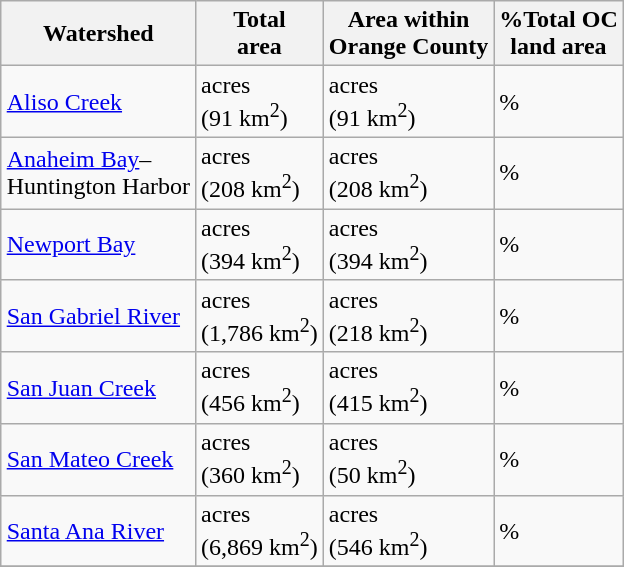<table class="wikitable sortable" border="1" align="right">
<tr>
<th>Watershed</th>
<th>Total<br>area</th>
<th>Area within<br>Orange County</th>
<th>%Total OC<br>land area</th>
</tr>
<tr>
<td><a href='#'>Aliso Creek</a></td>
<td> acres<br>(91 km<sup>2</sup>)</td>
<td> acres<br>(91 km<sup>2</sup>)</td>
<td>%</td>
</tr>
<tr>
<td><a href='#'>Anaheim Bay</a>–<br>Huntington Harbor</td>
<td> acres<br>(208 km<sup>2</sup>)</td>
<td> acres<br>(208 km<sup>2</sup>)</td>
<td>%</td>
</tr>
<tr>
<td><a href='#'>Newport Bay</a></td>
<td> acres<br>(394 km<sup>2</sup>)</td>
<td> acres<br>(394 km<sup>2</sup>)</td>
<td>%</td>
</tr>
<tr>
<td><a href='#'>San Gabriel River</a></td>
<td> acres<br>(1,786 km<sup>2</sup>)</td>
<td> acres<br>(218 km<sup>2</sup>)</td>
<td>%</td>
</tr>
<tr>
<td><a href='#'>San Juan Creek</a></td>
<td> acres<br>(456 km<sup>2</sup>)</td>
<td> acres<br>(415 km<sup>2</sup>)</td>
<td>%</td>
</tr>
<tr>
<td><a href='#'>San Mateo Creek</a></td>
<td> acres<br>(360 km<sup>2</sup>)</td>
<td> acres<br>(50 km<sup>2</sup>)</td>
<td>%</td>
</tr>
<tr>
<td><a href='#'>Santa Ana River</a></td>
<td> acres<br>(6,869 km<sup>2</sup>)</td>
<td> acres<br>(546 km<sup>2</sup>)</td>
<td>%</td>
</tr>
<tr>
</tr>
</table>
